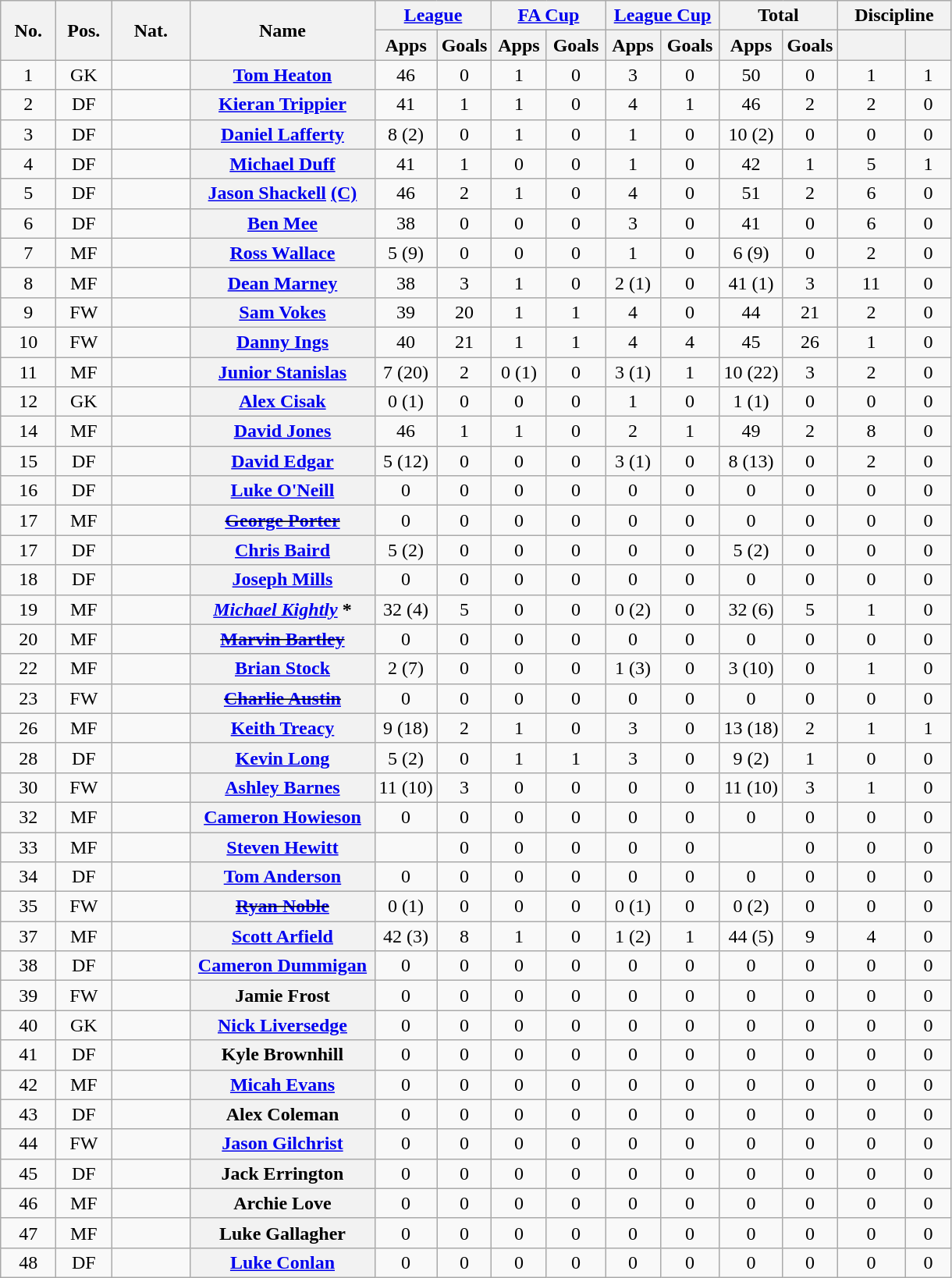<table class="wikitable plainrowheaders" style="text-align:center">
<tr>
<th rowspan="2" width="40">No.</th>
<th rowspan="2" width="40">Pos.</th>
<th rowspan="2" width="60">Nat.</th>
<th rowspan="2" width="150" scope="col">Name</th>
<th colspan="2" width="90"><a href='#'>League</a></th>
<th colspan="2" width="90"><a href='#'>FA Cup</a></th>
<th colspan="2" width="90"><a href='#'>League Cup</a></th>
<th colspan="2" width="90">Total</th>
<th colspan="2" width="90">Discipline</th>
</tr>
<tr>
<th scope="col">Apps</th>
<th scope="col">Goals</th>
<th scope="col">Apps</th>
<th scope="col">Goals</th>
<th scope="col">Apps</th>
<th scope="col">Goals</th>
<th scope="col">Apps</th>
<th scope="col">Goals</th>
<th scope="col"></th>
<th scope="col"></th>
</tr>
<tr>
<td>1</td>
<td>GK</td>
<td align="left"></td>
<th scope="row"><a href='#'>Tom Heaton</a></th>
<td>46</td>
<td>0</td>
<td>1</td>
<td>0</td>
<td>3</td>
<td>0</td>
<td>50</td>
<td>0</td>
<td>1</td>
<td>1</td>
</tr>
<tr>
<td>2</td>
<td>DF</td>
<td align="left"></td>
<th scope="row"><a href='#'>Kieran Trippier</a></th>
<td>41</td>
<td>1</td>
<td>1</td>
<td>0</td>
<td>4</td>
<td>1</td>
<td>46</td>
<td>2</td>
<td>2</td>
<td>0</td>
</tr>
<tr>
<td>3</td>
<td>DF</td>
<td align="left"></td>
<th scope="row"><a href='#'>Daniel Lafferty</a></th>
<td>8 (2)</td>
<td>0</td>
<td>1</td>
<td>0</td>
<td>1</td>
<td>0</td>
<td>10 (2)</td>
<td>0</td>
<td>0</td>
<td>0</td>
</tr>
<tr>
<td>4</td>
<td>DF</td>
<td align="left"></td>
<th scope="row"><a href='#'>Michael Duff</a></th>
<td>41</td>
<td>1</td>
<td>0</td>
<td>0</td>
<td>1</td>
<td>0</td>
<td>42</td>
<td>1</td>
<td>5</td>
<td>1</td>
</tr>
<tr>
<td>5</td>
<td>DF</td>
<td align="left"></td>
<th scope="row"><a href='#'>Jason Shackell</a> <a href='#'>(C)</a></th>
<td>46</td>
<td>2</td>
<td>1</td>
<td>0</td>
<td>4</td>
<td>0</td>
<td>51</td>
<td>2</td>
<td>6</td>
<td>0</td>
</tr>
<tr>
<td>6</td>
<td>DF</td>
<td align="left"></td>
<th scope="row"><a href='#'>Ben Mee</a></th>
<td>38</td>
<td>0</td>
<td>0</td>
<td>0</td>
<td>3</td>
<td>0</td>
<td>41</td>
<td>0</td>
<td>6</td>
<td>0</td>
</tr>
<tr>
<td>7</td>
<td>MF</td>
<td align="left"></td>
<th scope="row"><a href='#'>Ross Wallace</a></th>
<td>5 (9)</td>
<td>0</td>
<td>0</td>
<td>0</td>
<td>1</td>
<td>0</td>
<td>6 (9)</td>
<td>0</td>
<td>2</td>
<td>0</td>
</tr>
<tr>
<td>8</td>
<td>MF</td>
<td align="left"></td>
<th scope="row"><a href='#'>Dean Marney</a></th>
<td>38</td>
<td>3</td>
<td>1</td>
<td>0</td>
<td>2 (1)</td>
<td>0</td>
<td>41 (1)</td>
<td>3</td>
<td>11</td>
<td>0</td>
</tr>
<tr>
<td>9</td>
<td>FW</td>
<td align="left"></td>
<th scope="row"><a href='#'>Sam Vokes</a></th>
<td>39</td>
<td>20</td>
<td>1</td>
<td>1</td>
<td>4</td>
<td>0</td>
<td>44</td>
<td>21</td>
<td>2</td>
<td>0</td>
</tr>
<tr>
<td>10</td>
<td>FW</td>
<td align="left"></td>
<th scope="row"><a href='#'>Danny Ings</a></th>
<td>40</td>
<td>21</td>
<td>1</td>
<td>1</td>
<td>4</td>
<td>4</td>
<td>45</td>
<td>26</td>
<td>1</td>
<td>0</td>
</tr>
<tr>
<td>11</td>
<td>MF</td>
<td align="left"></td>
<th scope="row"><a href='#'>Junior Stanislas</a></th>
<td>7 (20)</td>
<td>2</td>
<td>0 (1)</td>
<td>0</td>
<td>3 (1)</td>
<td>1</td>
<td>10 (22)</td>
<td>3</td>
<td>2</td>
<td>0</td>
</tr>
<tr>
<td>12</td>
<td>GK</td>
<td align="left"></td>
<th scope="row"><a href='#'>Alex Cisak</a></th>
<td>0 (1)</td>
<td>0</td>
<td>0</td>
<td>0</td>
<td>1</td>
<td>0</td>
<td>1 (1)</td>
<td>0</td>
<td>0</td>
<td>0</td>
</tr>
<tr>
<td>14</td>
<td>MF</td>
<td align="left"></td>
<th scope="row"><a href='#'>David Jones</a></th>
<td>46</td>
<td>1</td>
<td>1</td>
<td>0</td>
<td>2</td>
<td>1</td>
<td>49</td>
<td>2</td>
<td>8</td>
<td>0</td>
</tr>
<tr>
<td>15</td>
<td>DF</td>
<td align="left"></td>
<th scope="row"><a href='#'>David Edgar</a></th>
<td>5 (12)</td>
<td>0</td>
<td>0</td>
<td>0</td>
<td>3 (1)</td>
<td>0</td>
<td>8 (13)</td>
<td>0</td>
<td>2</td>
<td>0</td>
</tr>
<tr>
<td>16</td>
<td>DF</td>
<td align="left"></td>
<th scope="row"><a href='#'>Luke O'Neill</a></th>
<td>0</td>
<td>0</td>
<td>0</td>
<td>0</td>
<td>0</td>
<td>0</td>
<td>0</td>
<td>0</td>
<td>0</td>
<td>0</td>
</tr>
<tr>
<td>17</td>
<td>MF</td>
<td align="left"></td>
<th scope="row"><s><a href='#'>George Porter</a></s> </th>
<td>0</td>
<td>0</td>
<td>0</td>
<td>0</td>
<td>0</td>
<td>0</td>
<td>0</td>
<td>0</td>
<td>0</td>
<td>0</td>
</tr>
<tr>
<td>17</td>
<td>DF</td>
<td align="left"></td>
<th scope="row"><a href='#'>Chris Baird</a></th>
<td>5 (2)</td>
<td>0</td>
<td>0</td>
<td>0</td>
<td>0</td>
<td>0</td>
<td>5 (2)</td>
<td>0</td>
<td>0</td>
<td>0</td>
</tr>
<tr>
<td>18</td>
<td>DF</td>
<td align="left"></td>
<th scope="row"><a href='#'>Joseph Mills</a></th>
<td>0</td>
<td>0</td>
<td>0</td>
<td>0</td>
<td>0</td>
<td>0</td>
<td>0</td>
<td>0</td>
<td>0</td>
<td>0</td>
</tr>
<tr>
<td>19</td>
<td>MF</td>
<td align="left"></td>
<th scope="row"><em><a href='#'>Michael Kightly</a></em> *</th>
<td>32 (4)</td>
<td>5</td>
<td>0</td>
<td>0</td>
<td>0 (2)</td>
<td>0</td>
<td>32 (6)</td>
<td>5</td>
<td>1</td>
<td>0</td>
</tr>
<tr>
<td>20</td>
<td>MF</td>
<td align="left"></td>
<th scope="row"><s><a href='#'>Marvin Bartley</a></s> </th>
<td>0</td>
<td>0</td>
<td>0</td>
<td>0</td>
<td>0</td>
<td>0</td>
<td>0</td>
<td>0</td>
<td>0</td>
<td>0</td>
</tr>
<tr>
<td>22</td>
<td>MF</td>
<td align="left"></td>
<th scope="row"><a href='#'>Brian Stock</a></th>
<td>2 (7)</td>
<td>0</td>
<td>0</td>
<td>0</td>
<td>1 (3)</td>
<td>0</td>
<td>3 (10)</td>
<td>0</td>
<td>1</td>
<td>0</td>
</tr>
<tr>
<td>23</td>
<td>FW</td>
<td align="left"></td>
<th scope="row"><s><a href='#'>Charlie Austin</a></s> </th>
<td>0</td>
<td>0</td>
<td>0</td>
<td>0</td>
<td>0</td>
<td>0</td>
<td>0</td>
<td>0</td>
<td>0</td>
<td>0</td>
</tr>
<tr>
<td>26</td>
<td>MF</td>
<td align="left"></td>
<th scope="row"><a href='#'>Keith Treacy</a></th>
<td>9 (18)</td>
<td>2</td>
<td>1</td>
<td>0</td>
<td>3</td>
<td>0</td>
<td>13 (18)</td>
<td>2</td>
<td>1</td>
<td>1</td>
</tr>
<tr>
<td>28</td>
<td>DF</td>
<td align="left"></td>
<th scope="row"><a href='#'>Kevin Long</a></th>
<td>5 (2)</td>
<td>0</td>
<td>1</td>
<td>1</td>
<td>3</td>
<td>0</td>
<td>9 (2)</td>
<td>1</td>
<td>0</td>
<td>0</td>
</tr>
<tr>
<td>30</td>
<td>FW</td>
<td align="left"></td>
<th scope="row"><a href='#'>Ashley Barnes</a></th>
<td>11 (10)</td>
<td>3</td>
<td>0</td>
<td>0</td>
<td>0</td>
<td>0</td>
<td>11 (10)</td>
<td>3</td>
<td>1</td>
<td>0</td>
</tr>
<tr>
<td>32</td>
<td>MF</td>
<td align="left"></td>
<th scope="row"><a href='#'>Cameron Howieson</a></th>
<td>0</td>
<td>0</td>
<td>0</td>
<td>0</td>
<td>0</td>
<td>0</td>
<td>0</td>
<td>0</td>
<td>0</td>
<td>0</td>
</tr>
<tr>
<td>33</td>
<td>MF</td>
<td align="left"></td>
<th scope="row"><a href='#'>Steven Hewitt</a></th>
<td></td>
<td>0</td>
<td>0</td>
<td>0</td>
<td>0</td>
<td>0</td>
<td></td>
<td>0</td>
<td>0</td>
<td>0</td>
</tr>
<tr>
<td>34</td>
<td>DF</td>
<td align="left"></td>
<th scope="row"><a href='#'>Tom Anderson</a></th>
<td>0</td>
<td>0</td>
<td>0</td>
<td>0</td>
<td>0</td>
<td>0</td>
<td>0</td>
<td>0</td>
<td>0</td>
<td>0</td>
</tr>
<tr>
<td>35</td>
<td>FW</td>
<td align="left"></td>
<th scope="row"><s><a href='#'>Ryan Noble</a></s> </th>
<td>0 (1)</td>
<td>0</td>
<td>0</td>
<td>0</td>
<td>0 (1)</td>
<td>0</td>
<td>0 (2)</td>
<td>0</td>
<td>0</td>
<td>0</td>
</tr>
<tr>
<td>37</td>
<td>MF</td>
<td align="left"></td>
<th scope="row"><a href='#'>Scott Arfield</a></th>
<td>42 (3)</td>
<td>8</td>
<td>1</td>
<td>0</td>
<td>1 (2)</td>
<td>1</td>
<td>44 (5)</td>
<td>9</td>
<td>4</td>
<td>0</td>
</tr>
<tr>
<td>38</td>
<td>DF</td>
<td align="left"></td>
<th scope="row"><a href='#'>Cameron Dummigan</a></th>
<td>0</td>
<td>0</td>
<td>0</td>
<td>0</td>
<td>0</td>
<td>0</td>
<td>0</td>
<td>0</td>
<td>0</td>
<td>0</td>
</tr>
<tr>
<td>39</td>
<td>FW</td>
<td align="left"></td>
<th scope="row">Jamie Frost</th>
<td>0</td>
<td>0</td>
<td>0</td>
<td>0</td>
<td>0</td>
<td>0</td>
<td>0</td>
<td>0</td>
<td>0</td>
<td>0</td>
</tr>
<tr>
<td>40</td>
<td>GK</td>
<td align="left"></td>
<th scope="row"><a href='#'>Nick Liversedge</a></th>
<td>0</td>
<td>0</td>
<td>0</td>
<td>0</td>
<td>0</td>
<td>0</td>
<td>0</td>
<td>0</td>
<td>0</td>
<td>0</td>
</tr>
<tr>
<td>41</td>
<td>DF</td>
<td align="left"></td>
<th scope="row">Kyle Brownhill</th>
<td>0</td>
<td>0</td>
<td>0</td>
<td>0</td>
<td>0</td>
<td>0</td>
<td>0</td>
<td>0</td>
<td>0</td>
<td>0</td>
</tr>
<tr>
<td>42</td>
<td>MF</td>
<td align="left"></td>
<th scope="row"><a href='#'>Micah Evans</a></th>
<td>0</td>
<td>0</td>
<td>0</td>
<td>0</td>
<td>0</td>
<td>0</td>
<td>0</td>
<td>0</td>
<td>0</td>
<td>0</td>
</tr>
<tr>
<td>43</td>
<td>DF</td>
<td align="left"></td>
<th scope="row">Alex Coleman</th>
<td>0</td>
<td>0</td>
<td>0</td>
<td>0</td>
<td>0</td>
<td>0</td>
<td>0</td>
<td>0</td>
<td>0</td>
<td>0</td>
</tr>
<tr>
<td>44</td>
<td>FW</td>
<td align="left"></td>
<th scope="row"><a href='#'>Jason Gilchrist</a></th>
<td>0</td>
<td>0</td>
<td>0</td>
<td>0</td>
<td>0</td>
<td>0</td>
<td>0</td>
<td>0</td>
<td>0</td>
<td>0</td>
</tr>
<tr>
<td>45</td>
<td>DF</td>
<td align="left"></td>
<th scope="row">Jack Errington</th>
<td>0</td>
<td>0</td>
<td>0</td>
<td>0</td>
<td>0</td>
<td>0</td>
<td>0</td>
<td>0</td>
<td>0</td>
<td>0</td>
</tr>
<tr>
<td>46</td>
<td>MF</td>
<td align="left"></td>
<th scope="row">Archie Love</th>
<td>0</td>
<td>0</td>
<td>0</td>
<td>0</td>
<td>0</td>
<td>0</td>
<td>0</td>
<td>0</td>
<td>0</td>
<td>0</td>
</tr>
<tr>
<td>47</td>
<td>MF</td>
<td align="left"></td>
<th scope="row">Luke Gallagher</th>
<td>0</td>
<td>0</td>
<td>0</td>
<td>0</td>
<td>0</td>
<td>0</td>
<td>0</td>
<td>0</td>
<td>0</td>
<td>0</td>
</tr>
<tr>
<td>48</td>
<td>DF</td>
<td align="left"></td>
<th scope="row"><a href='#'>Luke Conlan</a></th>
<td>0</td>
<td>0</td>
<td>0</td>
<td>0</td>
<td>0</td>
<td>0</td>
<td>0</td>
<td>0</td>
<td>0</td>
<td>0</td>
</tr>
</table>
